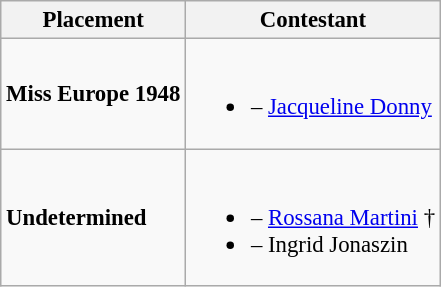<table class="wikitable sortable" style="font-size: 95%;">
<tr>
<th>Placement</th>
<th>Contestant</th>
</tr>
<tr>
<td><strong>Miss Europe 1948</strong></td>
<td><br><ul><li><strong></strong> – <a href='#'>Jacqueline Donny</a></li></ul></td>
</tr>
<tr>
<td><strong>Undetermined</strong></td>
<td><br><ul><li><strong></strong> – <a href='#'>Rossana Martini</a> †</li><li><strong></strong> – Ingrid Jonaszin</li></ul></td>
</tr>
</table>
